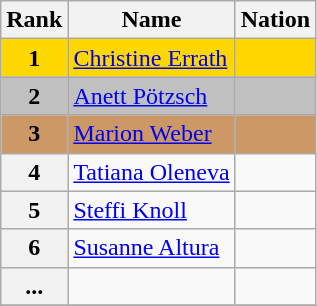<table class="wikitable">
<tr>
<th>Rank</th>
<th>Name</th>
<th>Nation</th>
</tr>
<tr bgcolor="gold">
<td align="center"><strong>1</strong></td>
<td><a href='#'>Christine Errath</a></td>
<td></td>
</tr>
<tr bgcolor="silver">
<td align="center"><strong>2</strong></td>
<td><a href='#'>Anett Pötzsch</a></td>
<td></td>
</tr>
<tr bgcolor="cc9966">
<td align="center"><strong>3</strong></td>
<td><a href='#'>Marion Weber</a></td>
<td></td>
</tr>
<tr>
<th>4</th>
<td><a href='#'>Tatiana Oleneva</a></td>
<td></td>
</tr>
<tr>
<th>5</th>
<td><a href='#'>Steffi Knoll</a></td>
<td></td>
</tr>
<tr>
<th>6</th>
<td><a href='#'>Susanne Altura</a></td>
<td></td>
</tr>
<tr>
<th>...</th>
<td></td>
<td></td>
</tr>
<tr>
</tr>
</table>
